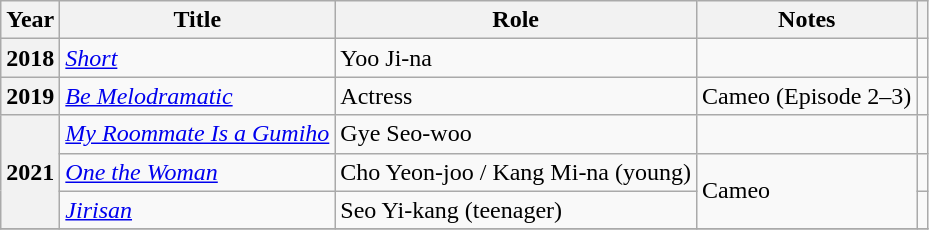<table class="wikitable sortable plainrowheaders">
<tr>
<th scope="col">Year</th>
<th scope="col">Title</th>
<th scope="col">Role</th>
<th scope="col">Notes</th>
<th scope="col" class="unsortable"></th>
</tr>
<tr>
<th scope="row">2018</th>
<td><em><a href='#'>Short</a></em></td>
<td>Yoo Ji-na</td>
<td></td>
<td align="center"></td>
</tr>
<tr>
<th scope="row">2019</th>
<td><em><a href='#'>Be Melodramatic</a></em></td>
<td>Actress</td>
<td>Cameo (Episode 2–3)</td>
<td align="center"></td>
</tr>
<tr>
<th rowspan="3" scope="row">2021</th>
<td><em><a href='#'>My Roommate Is a Gumiho</a></em></td>
<td>Gye Seo-woo</td>
<td></td>
<td align="center"></td>
</tr>
<tr>
<td><em><a href='#'>One the Woman</a></em></td>
<td>Cho Yeon-joo / Kang Mi-na (young)</td>
<td rowspan="2">Cameo</td>
<td align="center"></td>
</tr>
<tr>
<td><em><a href='#'>Jirisan</a></em></td>
<td>Seo Yi-kang (teenager)</td>
<td align="center"></td>
</tr>
<tr>
</tr>
</table>
